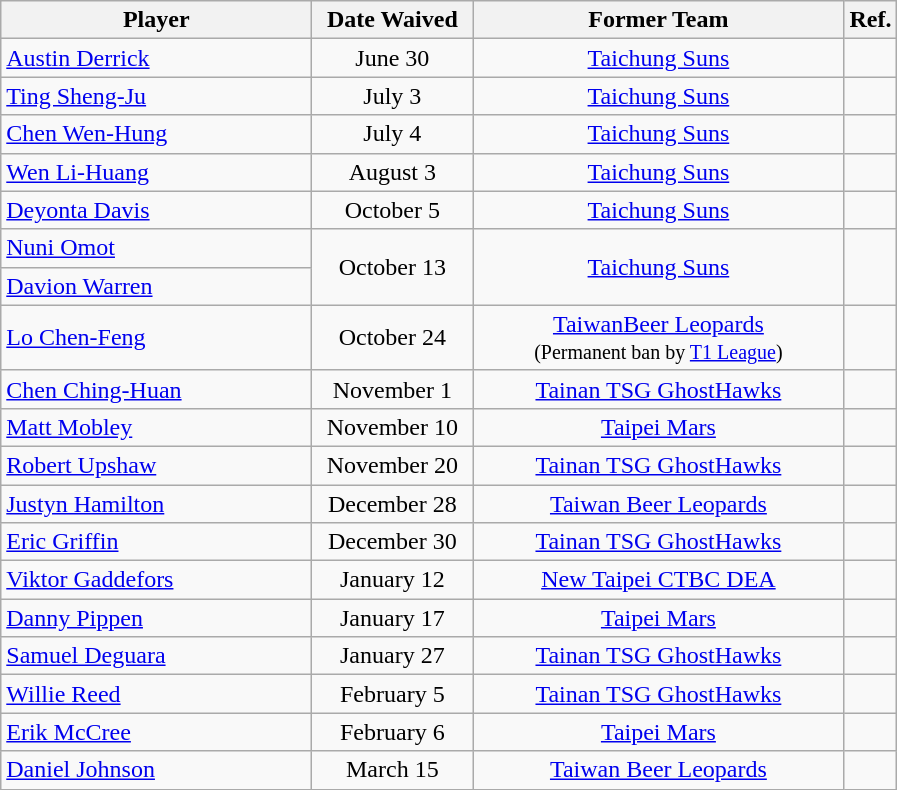<table class="wikitable sortable" style="text-align:left">
<tr>
<th style="width:200px">Player</th>
<th style="width:100px">Date Waived</th>
<th style="width:240px">Former Team</th>
<th class="unsortable">Ref.</th>
</tr>
<tr>
<td align="left"><a href='#'>Austin Derrick</a></td>
<td align="center">June 30</td>
<td align="center"><a href='#'>Taichung Suns</a></td>
<td align="center"></td>
</tr>
<tr>
<td align="left"><a href='#'>Ting Sheng-Ju</a></td>
<td align="center">July 3</td>
<td align="center"><a href='#'>Taichung Suns</a></td>
<td align="center"></td>
</tr>
<tr>
<td align="left"><a href='#'>Chen Wen-Hung</a></td>
<td align="center">July 4</td>
<td align="center"><a href='#'>Taichung Suns</a></td>
<td align="center"></td>
</tr>
<tr>
<td align="left"><a href='#'>Wen Li-Huang</a></td>
<td align="center">August 3</td>
<td align="center"><a href='#'>Taichung Suns</a></td>
<td align="center"></td>
</tr>
<tr>
<td align="left"><a href='#'>Deyonta Davis</a></td>
<td align="center">October 5</td>
<td align="center"><a href='#'>Taichung Suns</a></td>
<td align="center"></td>
</tr>
<tr>
<td align="left"><a href='#'>Nuni Omot</a></td>
<td rowspan=2 align="center">October 13</td>
<td rowspan=2 align="center"><a href='#'>Taichung Suns</a></td>
<td rowspan=2 align="center"></td>
</tr>
<tr>
<td align="left"><a href='#'>Davion Warren</a></td>
</tr>
<tr>
<td align="left"><a href='#'>Lo Chen-Feng</a></td>
<td align="center">October 24</td>
<td align="center"><a href='#'>TaiwanBeer Leopards</a><br><small>(Permanent ban by <a href='#'>T1 League</a>)</small></td>
<td align="center"></td>
</tr>
<tr>
<td align="left"><a href='#'>Chen Ching-Huan</a></td>
<td align="center">November 1</td>
<td align="center"><a href='#'>Tainan TSG GhostHawks</a></td>
<td align="center"></td>
</tr>
<tr>
<td align="left"><a href='#'>Matt Mobley</a></td>
<td align="center">November 10</td>
<td align="center"><a href='#'>Taipei Mars</a></td>
<td align="center"></td>
</tr>
<tr>
<td align="left"><a href='#'>Robert Upshaw</a></td>
<td align="center">November 20</td>
<td align="center"><a href='#'>Tainan TSG GhostHawks</a></td>
<td align="center"></td>
</tr>
<tr>
<td align="left"><a href='#'>Justyn Hamilton</a></td>
<td align="center">December 28</td>
<td align="center"><a href='#'>Taiwan Beer Leopards</a></td>
<td align="center"></td>
</tr>
<tr>
<td align="left"><a href='#'>Eric Griffin</a></td>
<td align="center">December 30</td>
<td align="center"><a href='#'>Tainan TSG GhostHawks</a></td>
<td align="center"></td>
</tr>
<tr>
<td align="left"><a href='#'>Viktor Gaddefors</a></td>
<td align="center">January 12</td>
<td align="center"><a href='#'>New Taipei CTBC DEA</a></td>
<td align="center"></td>
</tr>
<tr>
<td align="left"><a href='#'>Danny Pippen</a></td>
<td align="center">January 17</td>
<td align="center"><a href='#'>Taipei Mars</a></td>
<td align="center"></td>
</tr>
<tr>
<td align="left"><a href='#'>Samuel Deguara</a></td>
<td align="center">January 27</td>
<td align="center"><a href='#'>Tainan TSG GhostHawks</a></td>
<td align="center"></td>
</tr>
<tr>
<td align="left"><a href='#'>Willie Reed</a></td>
<td align="center">February 5</td>
<td align="center"><a href='#'>Tainan TSG GhostHawks</a></td>
<td align="center"></td>
</tr>
<tr>
<td align="left"><a href='#'>Erik McCree</a></td>
<td align="center">February 6</td>
<td align="center"><a href='#'>Taipei Mars</a></td>
<td align="center"></td>
</tr>
<tr>
<td align="left"><a href='#'>Daniel Johnson</a></td>
<td align="center">March 15</td>
<td align="center"><a href='#'>Taiwan Beer Leopards</a></td>
<td align="center"></td>
</tr>
</table>
